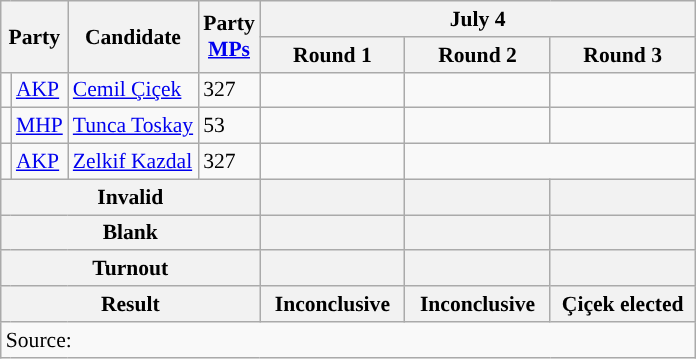<table class=wikitable style="font-size:90%;">
<tr>
<th rowspan="2" colspan="2">Party</th>
<th rowspan="2">Candidate</th>
<th rowspan="2">Party<br><a href='#'>MPs</a></th>
<th colspan="3">July 4</th>
</tr>
<tr>
<th width="90px">Round 1<br></th>
<th width="90px">Round 2<br></th>
<th width="90px">Round 3<br></th>
</tr>
<tr>
<td style="background: "></td>
<td><a href='#'>AKP</a></td>
<td><a href='#'>Cemil Çiçek</a></td>
<td>327</td>
<td></td>
<td></td>
<td></td>
</tr>
<tr>
<td style="background: "></td>
<td><a href='#'>MHP</a></td>
<td><a href='#'>Tunca Toskay</a></td>
<td>53</td>
<td></td>
<td></td>
<td></td>
</tr>
<tr>
<td style="background: "></td>
<td><a href='#'>AKP</a></td>
<td><a href='#'>Zelkif Kazdal</a></td>
<td>327</td>
<td></td>
<td colspan="2"></td>
</tr>
<tr>
<th colspan="4">Invalid</th>
<th></th>
<th></th>
<th></th>
</tr>
<tr>
<th colspan="4">Blank</th>
<th></th>
<th></th>
<th></th>
</tr>
<tr>
<th colspan="4"><strong>Turnout</strong></th>
<th></th>
<th></th>
<th></th>
</tr>
<tr>
<th colspan="4"><strong>Result</strong></th>
<th>Inconclusive</th>
<th>Inconclusive</th>
<th>Çiçek elected</th>
</tr>
<tr>
<td colspan="7">Source: </td>
</tr>
</table>
